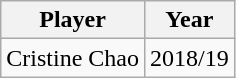<table class="wikitable">
<tr>
<th>Player</th>
<th>Year</th>
</tr>
<tr>
<td>Cristine Chao</td>
<td>2018/19</td>
</tr>
</table>
